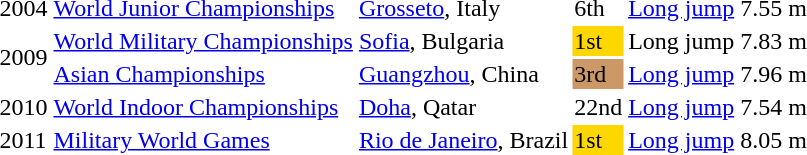<table>
<tr>
<td>2004</td>
<td><a href='#'>World Junior Championships</a></td>
<td><a href='#'>Grosseto</a>, Italy</td>
<td>6th</td>
<td><a href='#'>Long jump</a></td>
<td>7.55 m</td>
</tr>
<tr>
<td rowspan=2>2009</td>
<td><a href='#'>World Military Championships</a></td>
<td><a href='#'>Sofia</a>, Bulgaria</td>
<td bgcolor=gold>1st</td>
<td>Long jump</td>
<td>7.83 m</td>
</tr>
<tr>
<td><a href='#'>Asian Championships</a></td>
<td><a href='#'>Guangzhou</a>, China</td>
<td bgcolor=cc9966>3rd</td>
<td><a href='#'>Long jump</a></td>
<td>7.96 m</td>
</tr>
<tr>
<td>2010</td>
<td><a href='#'>World Indoor Championships</a></td>
<td><a href='#'>Doha</a>, Qatar</td>
<td>22nd</td>
<td><a href='#'>Long jump</a></td>
<td>7.54 m</td>
</tr>
<tr>
<td>2011</td>
<td><a href='#'>Military World Games</a></td>
<td><a href='#'>Rio de Janeiro</a>, Brazil</td>
<td bgcolor=gold>1st</td>
<td><a href='#'>Long jump</a></td>
<td>8.05 m</td>
</tr>
</table>
